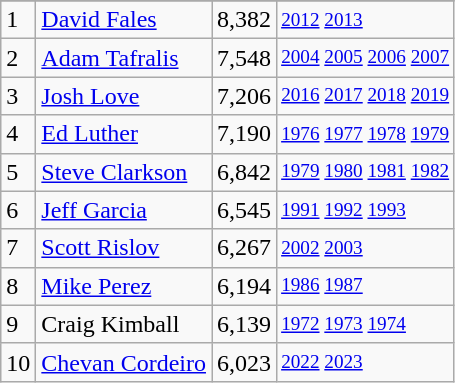<table class="wikitable">
<tr>
</tr>
<tr>
<td>1</td>
<td><a href='#'>David Fales</a></td>
<td>8,382</td>
<td style="font-size:80%;"><a href='#'>2012</a> <a href='#'>2013</a></td>
</tr>
<tr>
<td>2</td>
<td><a href='#'>Adam Tafralis</a></td>
<td>7,548</td>
<td style="font-size:80%;"><a href='#'>2004</a> <a href='#'>2005</a> <a href='#'>2006</a> <a href='#'>2007</a></td>
</tr>
<tr>
<td>3</td>
<td><a href='#'>Josh Love</a></td>
<td>7,206</td>
<td style="font-size:80%;"><a href='#'>2016</a> <a href='#'>2017</a> <a href='#'>2018</a> <a href='#'>2019</a></td>
</tr>
<tr>
<td>4</td>
<td><a href='#'>Ed Luther</a></td>
<td>7,190</td>
<td style="font-size:80%;"><a href='#'>1976</a> <a href='#'>1977</a> <a href='#'>1978</a> <a href='#'>1979</a></td>
</tr>
<tr>
<td>5</td>
<td><a href='#'>Steve Clarkson</a></td>
<td>6,842</td>
<td style="font-size:80%;"><a href='#'>1979</a> <a href='#'>1980</a> <a href='#'>1981</a> <a href='#'>1982</a></td>
</tr>
<tr>
<td>6</td>
<td><a href='#'>Jeff Garcia</a></td>
<td>6,545</td>
<td style="font-size:80%;"><a href='#'>1991</a> <a href='#'>1992</a> <a href='#'>1993</a></td>
</tr>
<tr>
<td>7</td>
<td><a href='#'>Scott Rislov</a></td>
<td>6,267</td>
<td style="font-size:80%;"><a href='#'>2002</a> <a href='#'>2003</a></td>
</tr>
<tr>
<td>8</td>
<td><a href='#'>Mike Perez</a></td>
<td>6,194</td>
<td style="font-size:80%;"><a href='#'>1986</a> <a href='#'>1987</a></td>
</tr>
<tr>
<td>9</td>
<td>Craig Kimball</td>
<td>6,139</td>
<td style="font-size:80%;"><a href='#'>1972</a> <a href='#'>1973</a> <a href='#'>1974</a></td>
</tr>
<tr>
<td>10</td>
<td><a href='#'>Chevan Cordeiro</a></td>
<td>6,023</td>
<td style="font-size:80%;"><a href='#'>2022</a> <a href='#'>2023</a></td>
</tr>
</table>
